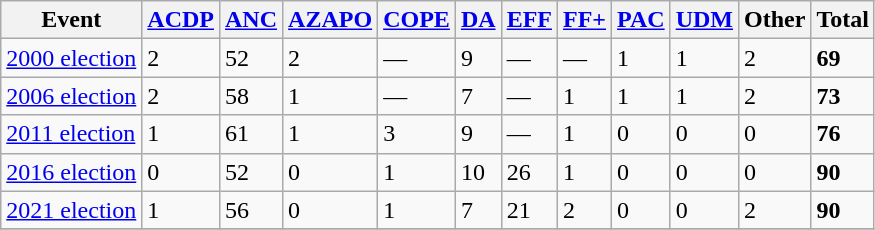<table class="wikitable">
<tr>
<th>Event</th>
<th><a href='#'>ACDP</a></th>
<th><a href='#'>ANC</a></th>
<th><a href='#'>AZAPO</a></th>
<th><a href='#'>COPE</a></th>
<th><a href='#'>DA</a></th>
<th><a href='#'>EFF</a></th>
<th><a href='#'>FF+</a></th>
<th><a href='#'>PAC</a></th>
<th><a href='#'>UDM</a></th>
<th>Other</th>
<th>Total</th>
</tr>
<tr>
<td><a href='#'>2000 election</a></td>
<td>2</td>
<td>52</td>
<td>2</td>
<td>—</td>
<td>9</td>
<td>—</td>
<td>—</td>
<td>1</td>
<td>1</td>
<td>2</td>
<td><strong>69</strong></td>
</tr>
<tr>
<td><a href='#'>2006 election</a></td>
<td>2</td>
<td>58</td>
<td>1</td>
<td>—</td>
<td>7</td>
<td>—</td>
<td>1</td>
<td>1</td>
<td>1</td>
<td>2</td>
<td><strong>73</strong></td>
</tr>
<tr>
<td><a href='#'>2011 election</a></td>
<td>1</td>
<td>61</td>
<td>1</td>
<td>3</td>
<td>9</td>
<td>—</td>
<td>1</td>
<td>0</td>
<td>0</td>
<td>0</td>
<td><strong>76</strong></td>
</tr>
<tr>
<td><a href='#'>2016 election</a></td>
<td>0</td>
<td>52</td>
<td>0</td>
<td>1</td>
<td>10</td>
<td>26</td>
<td>1</td>
<td>0</td>
<td>0</td>
<td>0</td>
<td><strong>90</strong></td>
</tr>
<tr>
<td><a href='#'>2021 election</a></td>
<td>1</td>
<td>56</td>
<td>0</td>
<td>1</td>
<td>7</td>
<td>21</td>
<td>2</td>
<td>0</td>
<td>0</td>
<td>2</td>
<td><strong>90</strong></td>
</tr>
<tr>
</tr>
</table>
